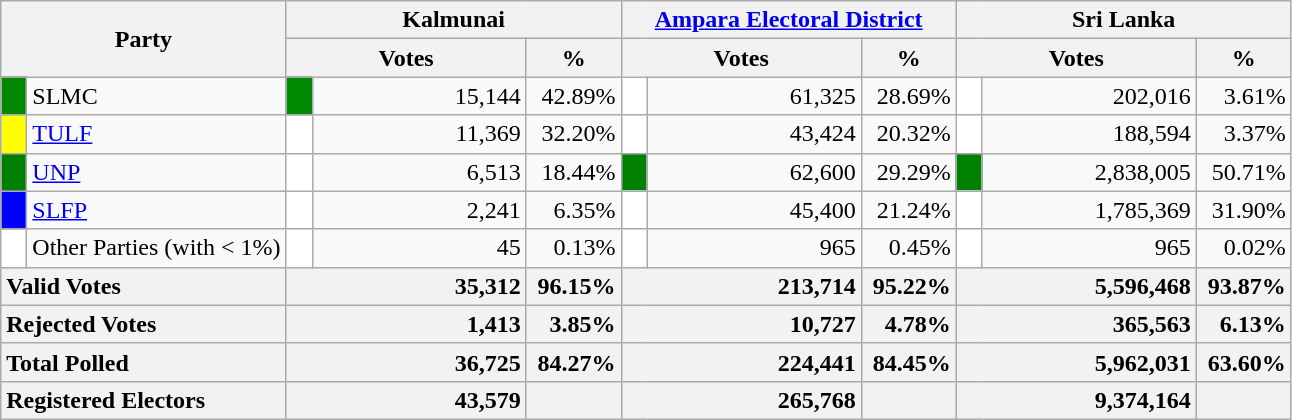<table class="wikitable">
<tr>
<th colspan="2" width="144px"rowspan="2">Party</th>
<th colspan="3" width="216px">Kalmunai</th>
<th colspan="3" width="216px"><a href='#'>Ampara Electoral District</a></th>
<th colspan="3" width="216px">Sri Lanka</th>
</tr>
<tr>
<th colspan="2" width="144px">Votes</th>
<th>%</th>
<th colspan="2" width="144px">Votes</th>
<th>%</th>
<th colspan="2" width="144px">Votes</th>
<th>%</th>
</tr>
<tr>
<td style="background-color:#008800;" width="10px"></td>
<td style="text-align:left;">SLMC</td>
<td style="background-color:#008800;" width="10px"></td>
<td style="text-align:right;">15,144</td>
<td style="text-align:right;">42.89%</td>
<td style="background-color:white;" width="10px"></td>
<td style="text-align:right;">61,325</td>
<td style="text-align:right;">28.69%</td>
<td style="background-color:white;" width="10px"></td>
<td style="text-align:right;">202,016</td>
<td style="text-align:right;">3.61%</td>
</tr>
<tr>
<td style="background-color:yellow;" width="10px"></td>
<td style="text-align:left;"><a href='#'>TULF</a></td>
<td style="background-color:white;" width="10px"></td>
<td style="text-align:right;">11,369</td>
<td style="text-align:right;">32.20%</td>
<td style="background-color:white;" width="10px"></td>
<td style="text-align:right;">43,424</td>
<td style="text-align:right;">20.32%</td>
<td style="background-color:white;" width="10px"></td>
<td style="text-align:right;">188,594</td>
<td style="text-align:right;">3.37%</td>
</tr>
<tr>
<td style="background-color:green;" width="10px"></td>
<td style="text-align:left;"><a href='#'>UNP</a></td>
<td style="background-color:white;" width="10px"></td>
<td style="text-align:right;">6,513</td>
<td style="text-align:right;">18.44%</td>
<td style="background-color:green;" width="10px"></td>
<td style="text-align:right;">62,600</td>
<td style="text-align:right;">29.29%</td>
<td style="background-color:green;" width="10px"></td>
<td style="text-align:right;">2,838,005</td>
<td style="text-align:right;">50.71%</td>
</tr>
<tr>
<td style="background-color:blue;" width="10px"></td>
<td style="text-align:left;"><a href='#'>SLFP</a></td>
<td style="background-color:white;" width="10px"></td>
<td style="text-align:right;">2,241</td>
<td style="text-align:right;">6.35%</td>
<td style="background-color:white;" width="10px"></td>
<td style="text-align:right;">45,400</td>
<td style="text-align:right;">21.24%</td>
<td style="background-color:white;" width="10px"></td>
<td style="text-align:right;">1,785,369</td>
<td style="text-align:right;">31.90%</td>
</tr>
<tr>
<td style="background-color:white;" width="10px"></td>
<td style="text-align:left;">Other Parties (with < 1%)</td>
<td style="background-color:white;" width="10px"></td>
<td style="text-align:right;">45</td>
<td style="text-align:right;">0.13%</td>
<td style="background-color:white;" width="10px"></td>
<td style="text-align:right;">965</td>
<td style="text-align:right;">0.45%</td>
<td style="background-color:white;" width="10px"></td>
<td style="text-align:right;">965</td>
<td style="text-align:right;">0.02%</td>
</tr>
<tr>
<th colspan="2" width="144px"style="text-align:left;">Valid Votes</th>
<th style="text-align:right;"colspan="2" width="144px">35,312</th>
<th style="text-align:right;">96.15%</th>
<th style="text-align:right;"colspan="2" width="144px">213,714</th>
<th style="text-align:right;">95.22%</th>
<th style="text-align:right;"colspan="2" width="144px">5,596,468</th>
<th style="text-align:right;">93.87%</th>
</tr>
<tr>
<th colspan="2" width="144px"style="text-align:left;">Rejected Votes</th>
<th style="text-align:right;"colspan="2" width="144px">1,413</th>
<th style="text-align:right;">3.85%</th>
<th style="text-align:right;"colspan="2" width="144px">10,727</th>
<th style="text-align:right;">4.78%</th>
<th style="text-align:right;"colspan="2" width="144px">365,563</th>
<th style="text-align:right;">6.13%</th>
</tr>
<tr>
<th colspan="2" width="144px"style="text-align:left;">Total Polled</th>
<th style="text-align:right;"colspan="2" width="144px">36,725</th>
<th style="text-align:right;">84.27%</th>
<th style="text-align:right;"colspan="2" width="144px">224,441</th>
<th style="text-align:right;">84.45%</th>
<th style="text-align:right;"colspan="2" width="144px">5,962,031</th>
<th style="text-align:right;">63.60%</th>
</tr>
<tr>
<th colspan="2" width="144px"style="text-align:left;">Registered Electors</th>
<th style="text-align:right;"colspan="2" width="144px">43,579</th>
<th></th>
<th style="text-align:right;"colspan="2" width="144px">265,768</th>
<th></th>
<th style="text-align:right;"colspan="2" width="144px">9,374,164</th>
<th></th>
</tr>
</table>
